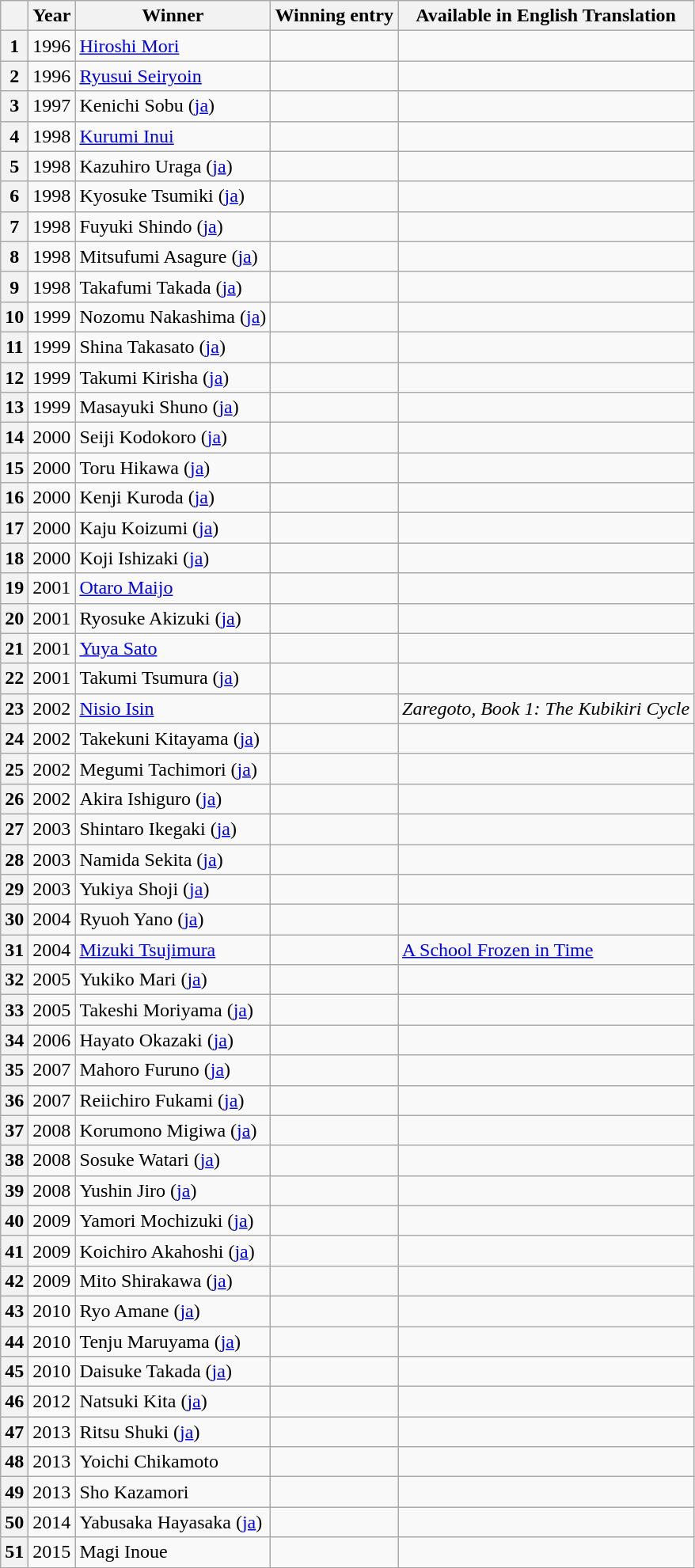<table class='wikitable'>
<tr>
<th></th>
<th>Year</th>
<th>Winner</th>
<th>Winning entry</th>
<th>Available in English Translation</th>
</tr>
<tr>
<th>1</th>
<td>1996</td>
<td><a href='#'>Hiroshi Mori</a></td>
<td></td>
<td></td>
</tr>
<tr>
<th>2</th>
<td>1996</td>
<td><a href='#'>Ryusui Seiryoin</a></td>
<td></td>
<td></td>
</tr>
<tr>
<th>3</th>
<td>1997</td>
<td>Kenichi Sobu (<a href='#'>ja</a>)</td>
<td></td>
<td></td>
</tr>
<tr>
<th>4</th>
<td>1998</td>
<td><a href='#'>Kurumi Inui</a></td>
<td></td>
<td></td>
</tr>
<tr>
<th>5</th>
<td>1998</td>
<td>Kazuhiro Uraga (<a href='#'>ja</a>)</td>
<td></td>
<td></td>
</tr>
<tr>
<th>6</th>
<td>1998</td>
<td>Kyosuke Tsumiki (<a href='#'>ja</a>)</td>
<td></td>
<td></td>
</tr>
<tr>
<th>7</th>
<td>1998</td>
<td>Fuyuki Shindo (<a href='#'>ja</a>)</td>
<td></td>
<td></td>
</tr>
<tr>
<th>8</th>
<td>1998</td>
<td>Mitsufumi Asagure (<a href='#'>ja</a>)</td>
<td></td>
<td></td>
</tr>
<tr>
<th>9</th>
<td>1998</td>
<td>Takafumi Takada (<a href='#'>ja</a>)</td>
<td></td>
<td></td>
</tr>
<tr>
<th>10</th>
<td>1999</td>
<td>Nozomu Nakashima (<a href='#'>ja</a>)</td>
<td></td>
<td></td>
</tr>
<tr>
<th>11</th>
<td>1999</td>
<td>Shina Takasato (<a href='#'>ja</a>)</td>
<td></td>
<td></td>
</tr>
<tr>
<th>12</th>
<td>1999</td>
<td>Takumi Kirisha (<a href='#'>ja</a>)</td>
<td></td>
<td></td>
</tr>
<tr>
<th>13</th>
<td>1999</td>
<td>Masayuki Shuno (<a href='#'>ja</a>)</td>
<td></td>
<td></td>
</tr>
<tr>
<th>14</th>
<td>2000</td>
<td>Seiji Kodokoro (<a href='#'>ja</a>)</td>
<td></td>
<td></td>
</tr>
<tr>
<th>15</th>
<td>2000</td>
<td>Toru Hikawa (<a href='#'>ja</a>)</td>
<td></td>
<td></td>
</tr>
<tr>
<th>16</th>
<td>2000</td>
<td>Kenji Kuroda (<a href='#'>ja</a>)</td>
<td></td>
<td></td>
</tr>
<tr>
<th>17</th>
<td>2000</td>
<td>Kaju Koizumi (<a href='#'>ja</a>)</td>
<td></td>
<td></td>
</tr>
<tr>
<th>18</th>
<td>2000</td>
<td>Koji Ishizaki (<a href='#'>ja</a>)</td>
<td></td>
<td></td>
</tr>
<tr>
<th>19</th>
<td>2001</td>
<td><a href='#'>Otaro Maijo</a></td>
<td></td>
<td></td>
</tr>
<tr>
<th>20</th>
<td>2001</td>
<td>Ryosuke Akizuki (<a href='#'>ja</a>)</td>
<td></td>
<td></td>
</tr>
<tr>
<th>21</th>
<td>2001</td>
<td><a href='#'>Yuya Sato</a></td>
<td></td>
<td></td>
</tr>
<tr>
<th>22</th>
<td>2001</td>
<td>Takumi Tsumura (<a href='#'>ja</a>)</td>
<td></td>
<td></td>
</tr>
<tr>
<th>23</th>
<td>2002</td>
<td><a href='#'>Nisio Isin</a></td>
<td></td>
<td><em>Zaregoto, Book 1: The Kubikiri Cycle</em></td>
</tr>
<tr>
<th>24</th>
<td>2002</td>
<td>Takekuni Kitayama (<a href='#'>ja</a>)</td>
<td></td>
<td></td>
</tr>
<tr>
<th>25</th>
<td>2002</td>
<td>Megumi Tachimori (<a href='#'>ja</a>)</td>
<td></td>
<td></td>
</tr>
<tr>
<th>26</th>
<td>2002</td>
<td>Akira Ishiguro (<a href='#'>ja</a>)</td>
<td></td>
<td></td>
</tr>
<tr>
<th>27</th>
<td>2003</td>
<td>Shintaro Ikegaki (<a href='#'>ja</a>)</td>
<td></td>
<td></td>
</tr>
<tr>
<th>28</th>
<td>2003</td>
<td>Namida Sekita (<a href='#'>ja</a>)</td>
<td></td>
<td></td>
</tr>
<tr>
<th>29</th>
<td>2003</td>
<td>Yukiya Shoji (<a href='#'>ja</a>)</td>
<td></td>
<td></td>
</tr>
<tr>
<th>30</th>
<td>2004</td>
<td>Ryuoh Yano (<a href='#'>ja</a>)</td>
<td></td>
<td></td>
</tr>
<tr>
<th>31</th>
<td>2004</td>
<td><a href='#'>Mizuki Tsujimura</a></td>
<td></td>
<td><a href='#'>A School Frozen in Time</a></td>
</tr>
<tr>
<th>32</th>
<td>2005</td>
<td>Yukiko Mari (<a href='#'>ja</a>)</td>
<td></td>
<td></td>
</tr>
<tr>
<th>33</th>
<td>2005</td>
<td>Takeshi Moriyama (<a href='#'>ja</a>)</td>
<td></td>
<td></td>
</tr>
<tr>
<th>34</th>
<td>2006</td>
<td>Hayato Okazaki (<a href='#'>ja</a>)</td>
<td></td>
<td></td>
</tr>
<tr>
<th>35</th>
<td>2007</td>
<td>Mahoro Furuno (<a href='#'>ja</a>)</td>
<td></td>
<td></td>
</tr>
<tr>
<th>36</th>
<td>2007</td>
<td>Reiichiro Fukami (<a href='#'>ja</a>)</td>
<td></td>
<td></td>
</tr>
<tr>
<th>37</th>
<td>2008</td>
<td>Korumono Migiwa (<a href='#'>ja</a>)</td>
<td></td>
<td></td>
</tr>
<tr>
<th>38</th>
<td>2008</td>
<td>Sosuke Watari (<a href='#'>ja</a>)</td>
<td></td>
<td></td>
</tr>
<tr>
<th>39</th>
<td>2008</td>
<td>Yushin Jiro (<a href='#'>ja</a>)</td>
<td></td>
<td></td>
</tr>
<tr>
<th>40</th>
<td>2009</td>
<td>Yamori Mochizuki (<a href='#'>ja</a>)</td>
<td></td>
<td></td>
</tr>
<tr>
<th>41</th>
<td>2009</td>
<td>Koichiro Akahoshi (<a href='#'>ja</a>)</td>
<td></td>
<td></td>
</tr>
<tr>
<th>42</th>
<td>2009</td>
<td>Mito Shirakawa (<a href='#'>ja</a>)</td>
<td></td>
<td></td>
</tr>
<tr>
<th>43</th>
<td>2010</td>
<td>Ryo Amane (<a href='#'>ja</a>)</td>
<td></td>
<td></td>
</tr>
<tr>
<th>44</th>
<td>2010</td>
<td>Tenju Maruyama (<a href='#'>ja</a>)</td>
<td></td>
<td></td>
</tr>
<tr>
<th>45</th>
<td>2010</td>
<td>Daisuke Takada (<a href='#'>ja</a>)</td>
<td></td>
<td></td>
</tr>
<tr>
<th>46</th>
<td>2012</td>
<td>Natsuki Kita (<a href='#'>ja</a>)</td>
<td></td>
<td></td>
</tr>
<tr>
<th>47</th>
<td>2013</td>
<td>Ritsu Shuki (<a href='#'>ja</a>)</td>
<td></td>
<td></td>
</tr>
<tr>
<th>48</th>
<td>2013</td>
<td>Yoichi Chikamoto</td>
<td></td>
<td></td>
</tr>
<tr>
<th>49</th>
<td>2013</td>
<td>Sho Kazamori</td>
<td></td>
<td></td>
</tr>
<tr>
<th>50</th>
<td>2014</td>
<td>Yabusaka Hayasaka (<a href='#'>ja</a>)</td>
<td></td>
<td></td>
</tr>
<tr>
<th>51</th>
<td>2015</td>
<td>Magi Inoue</td>
<td></td>
<td></td>
</tr>
</table>
